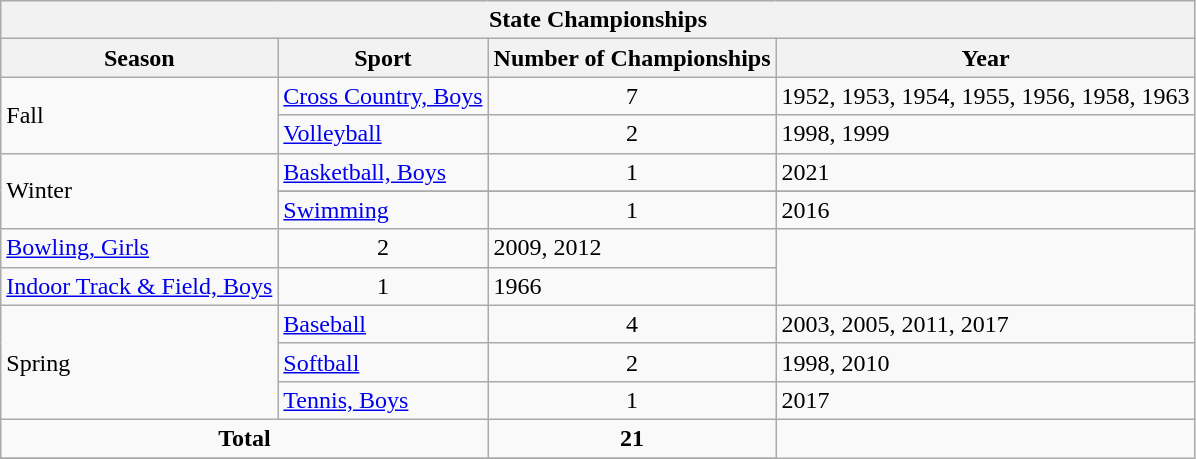<table class="wikitable">
<tr>
<th colspan="4">State Championships </th>
</tr>
<tr>
<th>Season</th>
<th>Sport</th>
<th>Number of Championships</th>
<th>Year</th>
</tr>
<tr>
<td rowspan="2">Fall</td>
<td><a href='#'>Cross Country, Boys</a></td>
<td align="center">7</td>
<td>1952, 1953, 1954, 1955, 1956, 1958, 1963</td>
</tr>
<tr>
<td><a href='#'>Volleyball</a></td>
<td align="center">2</td>
<td>1998, 1999</td>
</tr>
<tr>
<td rowspan="4">Winter</td>
<td><a href='#'>Basketball, Boys</a></td>
<td align="center">1</td>
<td>2021</td>
</tr>
<tr>
</tr>
<tr>
</tr>
<tr>
<td><a href='#'>Swimming</a></td>
<td align="center">1</td>
<td>2016</td>
</tr>
<tr>
<td><a href='#'>Bowling, Girls</a></td>
<td align="center">2</td>
<td>2009, 2012</td>
</tr>
<tr>
<td><a href='#'>Indoor Track & Field, Boys</a></td>
<td align="center">1</td>
<td>1966</td>
</tr>
<tr>
<td rowspan="3">Spring</td>
<td><a href='#'>Baseball</a></td>
<td align="center">4</td>
<td>2003, 2005, 2011, 2017</td>
</tr>
<tr>
<td><a href='#'>Softball</a></td>
<td align="center">2</td>
<td>1998, 2010</td>
</tr>
<tr>
<td><a href='#'>Tennis, Boys</a></td>
<td align="center">1</td>
<td>2017</td>
</tr>
<tr>
<td align="center" colspan="2"><strong>Total</strong></td>
<td align="center"><strong>21</strong></td>
</tr>
<tr>
</tr>
</table>
